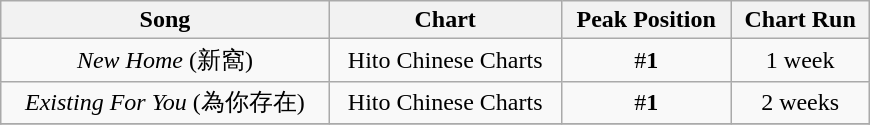<table class="wikitable" width="580px">
<tr>
<th align="center">Song</th>
<th align="center">Chart</th>
<th align="center">Peak Position</th>
<th align="center">Chart Run</th>
</tr>
<tr>
<td align="center"><em>New Home</em> (新窩)</td>
<td align="center">Hito Chinese Charts</td>
<td align="center">#<strong>1</strong></td>
<td align="center">1 week</td>
</tr>
<tr>
<td align="center"><em>Existing For You</em> (為你存在)</td>
<td align="center">Hito Chinese Charts</td>
<td align="center">#<strong>1</strong></td>
<td align="center">2 weeks</td>
</tr>
<tr>
</tr>
</table>
